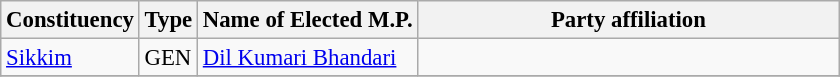<table class="wikitable" style="font-size:95%;">
<tr>
<th>Constituency</th>
<th>Type</th>
<th>Name of Elected M.P.</th>
<th colspan="2" style="width:18em">Party affiliation</th>
</tr>
<tr>
<td><a href='#'>Sikkim</a></td>
<td>GEN</td>
<td><a href='#'>Dil Kumari Bhandari</a></td>
<td></td>
</tr>
<tr>
</tr>
</table>
